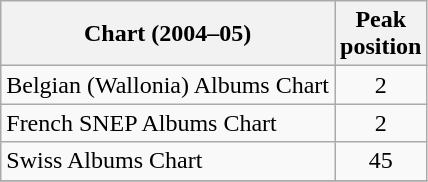<table class="wikitable sortable">
<tr>
<th>Chart (2004–05)</th>
<th>Peak<br>position</th>
</tr>
<tr>
<td>Belgian (Wallonia) Albums Chart</td>
<td align="center">2</td>
</tr>
<tr>
<td>French SNEP Albums Chart</td>
<td align="center">2</td>
</tr>
<tr>
<td>Swiss Albums Chart</td>
<td align="center">45</td>
</tr>
<tr>
</tr>
</table>
